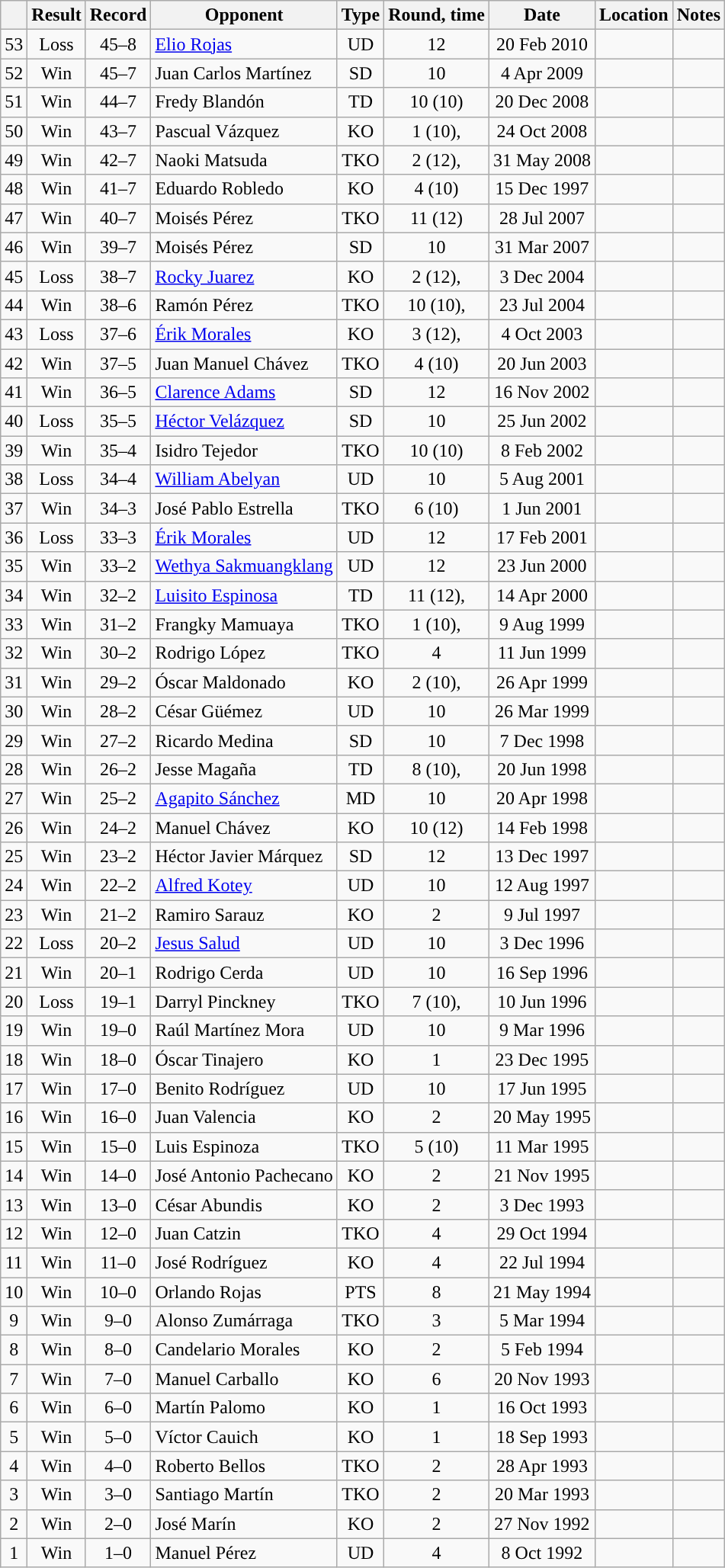<table class="wikitable" style="text-align:center">
<tr>
<th></th>
<th>Result</th>
<th>Record</th>
<th>Opponent</th>
<th>Type</th>
<th>Round, time</th>
<th>Date</th>
<th>Location</th>
<th>Notes</th>
</tr>
<tr>
<td>53</td>
<td>Loss</td>
<td>45–8</td>
<td style="text-align:left;"><a href='#'>Elio Rojas</a></td>
<td>UD</td>
<td>12</td>
<td>20 Feb 2010</td>
<td style="text-align:left;"></td>
<td style="text-align:left;"></td>
</tr>
<tr>
<td>52</td>
<td>Win</td>
<td>45–7</td>
<td style="text-align:left;">Juan Carlos Martínez</td>
<td>SD</td>
<td>10</td>
<td>4 Apr 2009</td>
<td style="text-align:left;"></td>
<td></td>
</tr>
<tr>
<td>51</td>
<td>Win</td>
<td>44–7</td>
<td style="text-align:left;">Fredy Blandón</td>
<td>TD</td>
<td>10 (10)</td>
<td>20 Dec 2008</td>
<td style="text-align:left;"></td>
<td style="text-align:left;"></td>
</tr>
<tr>
<td>50</td>
<td>Win</td>
<td>43–7</td>
<td style="text-align:left;">Pascual Vázquez</td>
<td>KO</td>
<td>1 (10), </td>
<td>24 Oct 2008</td>
<td style="text-align:left;"></td>
<td></td>
</tr>
<tr>
<td>49</td>
<td>Win</td>
<td>42–7</td>
<td style="text-align:left;">Naoki Matsuda</td>
<td>TKO</td>
<td>2 (12), </td>
<td>31 May 2008</td>
<td style="text-align:left;"></td>
<td></td>
</tr>
<tr>
<td>48</td>
<td>Win</td>
<td>41–7</td>
<td style="text-align:left;">Eduardo Robledo</td>
<td>KO</td>
<td>4 (10)</td>
<td>15 Dec 1997</td>
<td style="text-align:left;"></td>
<td></td>
</tr>
<tr>
<td>47</td>
<td>Win</td>
<td>40–7</td>
<td style="text-align:left;">Moisés Pérez</td>
<td>TKO</td>
<td>11 (12)</td>
<td>28 Jul 2007</td>
<td style="text-align:left;"></td>
<td style="text-align:left;"></td>
</tr>
<tr>
<td>46</td>
<td>Win</td>
<td>39–7</td>
<td style="text-align:left;">Moisés Pérez</td>
<td>SD</td>
<td>10</td>
<td>31 Mar 2007</td>
<td style="text-align:left;"></td>
<td></td>
</tr>
<tr>
<td>45</td>
<td>Loss</td>
<td>38–7</td>
<td style="text-align:left;"><a href='#'>Rocky Juarez</a></td>
<td>KO</td>
<td>2 (12), </td>
<td>3 Dec 2004</td>
<td style="text-align:left;"></td>
<td style="text-align:left;"></td>
</tr>
<tr>
<td>44</td>
<td>Win</td>
<td>38–6</td>
<td style="text-align:left;">Ramón Pérez</td>
<td>TKO</td>
<td>10 (10), </td>
<td>23 Jul 2004</td>
<td style="text-align:left;"></td>
<td></td>
</tr>
<tr>
<td>43</td>
<td>Loss</td>
<td>37–6</td>
<td style="text-align:left;"><a href='#'>Érik Morales</a></td>
<td>KO</td>
<td>3 (12), </td>
<td>4 Oct 2003</td>
<td style="text-align:left;"></td>
<td></td>
</tr>
<tr>
<td>42</td>
<td>Win</td>
<td>37–5</td>
<td style="text-align:left;">Juan Manuel Chávez</td>
<td>TKO</td>
<td>4 (10)</td>
<td>20 Jun 2003</td>
<td style="text-align:left;"></td>
<td></td>
</tr>
<tr>
<td>41</td>
<td>Win</td>
<td>36–5</td>
<td style="text-align:left;"><a href='#'>Clarence Adams</a></td>
<td>SD</td>
<td>12</td>
<td>16 Nov 2002</td>
<td style="text-align:left;"></td>
<td style="text-align:left;"></td>
</tr>
<tr>
<td>40</td>
<td>Loss</td>
<td>35–5</td>
<td style="text-align:left;"><a href='#'>Héctor Velázquez</a></td>
<td>SD</td>
<td>10</td>
<td>25 Jun 2002</td>
<td style="text-align:left;"></td>
<td></td>
</tr>
<tr>
<td>39</td>
<td>Win</td>
<td>35–4</td>
<td style="text-align:left;">Isidro Tejedor</td>
<td>TKO</td>
<td>10 (10)</td>
<td>8 Feb 2002</td>
<td style="text-align:left;"></td>
<td></td>
</tr>
<tr>
<td>38</td>
<td>Loss</td>
<td>34–4</td>
<td style="text-align:left;"><a href='#'>William Abelyan</a></td>
<td>UD</td>
<td>10</td>
<td>5 Aug 2001</td>
<td style="text-align:left;"></td>
<td></td>
</tr>
<tr>
<td>37</td>
<td>Win</td>
<td>34–3</td>
<td style="text-align:left;">José Pablo Estrella</td>
<td>TKO</td>
<td>6 (10)</td>
<td>1 Jun 2001</td>
<td style="text-align:left;"></td>
<td></td>
</tr>
<tr>
<td>36</td>
<td>Loss</td>
<td>33–3</td>
<td style="text-align:left;"><a href='#'>Érik Morales</a></td>
<td>UD</td>
<td>12</td>
<td>17 Feb 2001</td>
<td style="text-align:left;"></td>
<td style="text-align:left;"></td>
</tr>
<tr>
<td>35</td>
<td>Win</td>
<td>33–2</td>
<td style="text-align:left;"><a href='#'>Wethya Sakmuangklang</a></td>
<td>UD</td>
<td>12</td>
<td>23 Jun 2000</td>
<td style="text-align:left;"></td>
<td style="text-align:left;"></td>
</tr>
<tr>
<td>34</td>
<td>Win</td>
<td>32–2</td>
<td style="text-align:left;"><a href='#'>Luisito Espinosa</a></td>
<td>TD</td>
<td>11 (12), </td>
<td>14 Apr 2000</td>
<td style="text-align:left;"></td>
<td style="text-align:left;"></td>
</tr>
<tr>
<td>33</td>
<td>Win</td>
<td>31–2</td>
<td style="text-align:left;">Frangky Mamuaya</td>
<td>TKO</td>
<td>1 (10), </td>
<td>9 Aug 1999</td>
<td style="text-align:left;"></td>
<td></td>
</tr>
<tr>
<td>32</td>
<td>Win</td>
<td>30–2</td>
<td style="text-align:left;">Rodrigo López</td>
<td>TKO</td>
<td>4</td>
<td>11 Jun 1999</td>
<td style="text-align:left;"></td>
<td></td>
</tr>
<tr>
<td>31</td>
<td>Win</td>
<td>29–2</td>
<td style="text-align:left;">Óscar Maldonado</td>
<td>KO</td>
<td>2 (10), </td>
<td>26 Apr 1999</td>
<td style="text-align:left;"></td>
<td></td>
</tr>
<tr>
<td>30</td>
<td>Win</td>
<td>28–2</td>
<td style="text-align:left;">César Güémez</td>
<td>UD</td>
<td>10</td>
<td>26 Mar 1999</td>
<td style="text-align:left;"></td>
<td></td>
</tr>
<tr>
<td>29</td>
<td>Win</td>
<td>27–2</td>
<td style="text-align:left;">Ricardo Medina</td>
<td>SD</td>
<td>10</td>
<td>7 Dec 1998</td>
<td style="text-align:left;"></td>
<td></td>
</tr>
<tr>
<td>28</td>
<td>Win</td>
<td>26–2</td>
<td style="text-align:left;">Jesse Magaña</td>
<td>TD</td>
<td>8 (10), </td>
<td>20 Jun 1998</td>
<td style="text-align:left;"></td>
<td style="text-align:left;"></td>
</tr>
<tr>
<td>27</td>
<td>Win</td>
<td>25–2</td>
<td style="text-align:left;"><a href='#'>Agapito Sánchez</a></td>
<td>MD</td>
<td>10</td>
<td>20 Apr 1998</td>
<td style="text-align:left;"></td>
<td></td>
</tr>
<tr>
<td>26</td>
<td>Win</td>
<td>24–2</td>
<td style="text-align:left;">Manuel Chávez</td>
<td>KO</td>
<td>10 (12)</td>
<td>14 Feb 1998</td>
<td style="text-align:left;"></td>
<td style="text-align:left;"></td>
</tr>
<tr>
<td>25</td>
<td>Win</td>
<td>23–2</td>
<td style="text-align:left;">Héctor Javier Márquez</td>
<td>SD</td>
<td>12</td>
<td>13 Dec 1997</td>
<td style="text-align:left;"></td>
<td style="text-align:left;"></td>
</tr>
<tr>
<td>24</td>
<td>Win</td>
<td>22–2</td>
<td style="text-align:left;"><a href='#'>Alfred Kotey</a></td>
<td>UD</td>
<td>10</td>
<td>12 Aug 1997</td>
<td style="text-align:left;"></td>
<td></td>
</tr>
<tr>
<td>23</td>
<td>Win</td>
<td>21–2</td>
<td style="text-align:left;">Ramiro Sarauz</td>
<td>KO</td>
<td>2</td>
<td>9 Jul 1997</td>
<td style="text-align:left;"></td>
<td></td>
</tr>
<tr>
<td>22</td>
<td>Loss</td>
<td>20–2</td>
<td style="text-align:left;"><a href='#'>Jesus Salud</a></td>
<td>UD</td>
<td>10</td>
<td>3 Dec 1996</td>
<td style="text-align:left;"></td>
<td></td>
</tr>
<tr>
<td>21</td>
<td>Win</td>
<td>20–1</td>
<td style="text-align:left;">Rodrigo Cerda</td>
<td>UD</td>
<td>10</td>
<td>16 Sep 1996</td>
<td style="text-align:left;"></td>
<td></td>
</tr>
<tr>
<td>20</td>
<td>Loss</td>
<td>19–1</td>
<td style="text-align:left;">Darryl Pinckney</td>
<td>TKO</td>
<td>7 (10), </td>
<td>10 Jun 1996</td>
<td style="text-align:left;"></td>
<td></td>
</tr>
<tr>
<td>19</td>
<td>Win</td>
<td>19–0</td>
<td style="text-align:left;">Raúl Martínez Mora</td>
<td>UD</td>
<td>10</td>
<td>9 Mar 1996</td>
<td style="text-align:left;"></td>
<td></td>
</tr>
<tr>
<td>18</td>
<td>Win</td>
<td>18–0</td>
<td style="text-align:left;">Óscar Tinajero</td>
<td>KO</td>
<td>1</td>
<td>23 Dec 1995</td>
<td style="text-align:left;"></td>
<td></td>
</tr>
<tr>
<td>17</td>
<td>Win</td>
<td>17–0</td>
<td style="text-align:left;">Benito Rodríguez</td>
<td>UD</td>
<td>10</td>
<td>17 Jun 1995</td>
<td style="text-align:left;"></td>
<td></td>
</tr>
<tr>
<td>16</td>
<td>Win</td>
<td>16–0</td>
<td style="text-align:left;">Juan Valencia</td>
<td>KO</td>
<td>2</td>
<td>20 May 1995</td>
<td style="text-align:left;"></td>
<td></td>
</tr>
<tr>
<td>15</td>
<td>Win</td>
<td>15–0</td>
<td style="text-align:left;">Luis Espinoza</td>
<td>TKO</td>
<td>5 (10)</td>
<td>11 Mar 1995</td>
<td style="text-align:left;"></td>
<td></td>
</tr>
<tr>
<td>14</td>
<td>Win</td>
<td>14–0</td>
<td style="text-align:left;">José Antonio Pachecano</td>
<td>KO</td>
<td>2</td>
<td>21 Nov 1995</td>
<td style="text-align:left;"></td>
<td></td>
</tr>
<tr>
<td>13</td>
<td>Win</td>
<td>13–0</td>
<td style="text-align:left;">César Abundis</td>
<td>KO</td>
<td>2</td>
<td>3 Dec 1993</td>
<td style="text-align:left;"></td>
<td></td>
</tr>
<tr>
<td>12</td>
<td>Win</td>
<td>12–0</td>
<td style="text-align:left;">Juan Catzin</td>
<td>TKO</td>
<td>4</td>
<td>29 Oct 1994</td>
<td style="text-align:left;"></td>
<td></td>
</tr>
<tr>
<td>11</td>
<td>Win</td>
<td>11–0</td>
<td style="text-align:left;">José Rodríguez</td>
<td>KO</td>
<td>4</td>
<td>22 Jul 1994</td>
<td style="text-align:left;"></td>
<td></td>
</tr>
<tr>
<td>10</td>
<td>Win</td>
<td>10–0</td>
<td style="text-align:left;">Orlando Rojas</td>
<td>PTS</td>
<td>8</td>
<td>21 May 1994</td>
<td style="text-align:left;"></td>
<td></td>
</tr>
<tr>
<td>9</td>
<td>Win</td>
<td>9–0</td>
<td style="text-align:left;">Alonso Zumárraga</td>
<td>TKO</td>
<td>3</td>
<td>5 Mar 1994</td>
<td style="text-align:left;"></td>
<td></td>
</tr>
<tr>
<td>8</td>
<td>Win</td>
<td>8–0</td>
<td style="text-align:left;">Candelario Morales</td>
<td>KO</td>
<td>2</td>
<td>5 Feb 1994</td>
<td style="text-align:left;"></td>
<td></td>
</tr>
<tr>
<td>7</td>
<td>Win</td>
<td>7–0</td>
<td style="text-align:left;">Manuel Carballo</td>
<td>KO</td>
<td>6</td>
<td>20 Nov 1993</td>
<td style="text-align:left;"></td>
<td></td>
</tr>
<tr>
<td>6</td>
<td>Win</td>
<td>6–0</td>
<td style="text-align:left;">Martín Palomo</td>
<td>KO</td>
<td>1</td>
<td>16 Oct 1993</td>
<td style="text-align:left;"></td>
<td></td>
</tr>
<tr>
<td>5</td>
<td>Win</td>
<td>5–0</td>
<td style="text-align:left;">Víctor Cauich</td>
<td>KO</td>
<td>1</td>
<td>18 Sep 1993</td>
<td style="text-align:left;"></td>
<td></td>
</tr>
<tr>
<td>4</td>
<td>Win</td>
<td>4–0</td>
<td style="text-align:left;">Roberto Bellos</td>
<td>TKO</td>
<td>2</td>
<td>28 Apr 1993</td>
<td style="text-align:left;"></td>
<td></td>
</tr>
<tr>
<td>3</td>
<td>Win</td>
<td>3–0</td>
<td style="text-align:left;">Santiago Martín</td>
<td>TKO</td>
<td>2</td>
<td>20 Mar 1993</td>
<td style="text-align:left;"></td>
<td></td>
</tr>
<tr>
<td>2</td>
<td>Win</td>
<td>2–0</td>
<td style="text-align:left;">José Marín</td>
<td>KO</td>
<td>2</td>
<td>27 Nov 1992</td>
<td style="text-align:left;"></td>
<td></td>
</tr>
<tr>
<td>1</td>
<td>Win</td>
<td>1–0</td>
<td style="text-align:left;">Manuel Pérez</td>
<td>UD</td>
<td>4</td>
<td>8 Oct 1992</td>
<td style="text-align:left;"></td>
<td></td>
</tr>
</table>
